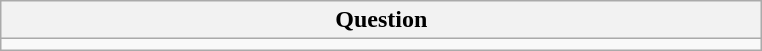<table class="wikitable">
<tr>
<th>Question</th>
</tr>
<tr>
<td style="width:500px;"></td>
</tr>
</table>
